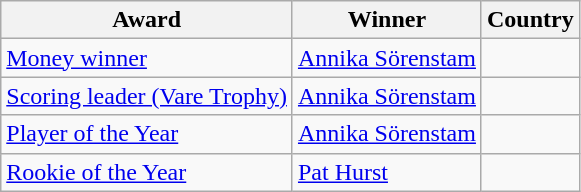<table class="wikitable">
<tr>
<th>Award</th>
<th>Winner</th>
<th>Country</th>
</tr>
<tr>
<td><a href='#'>Money winner</a></td>
<td><a href='#'>Annika Sörenstam</a></td>
<td></td>
</tr>
<tr>
<td><a href='#'>Scoring leader (Vare Trophy)</a></td>
<td><a href='#'>Annika Sörenstam</a></td>
<td></td>
</tr>
<tr>
<td><a href='#'>Player of the Year</a></td>
<td><a href='#'>Annika Sörenstam</a></td>
<td></td>
</tr>
<tr>
<td><a href='#'>Rookie of the Year</a></td>
<td><a href='#'>Pat Hurst</a></td>
<td></td>
</tr>
</table>
